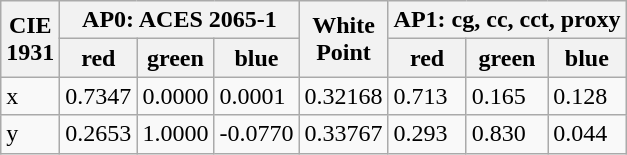<table class="wikitable">
<tr>
<th rowspan="2">CIE<br>1931</th>
<th colspan="3">AP0: ACES 2065-1</th>
<th rowspan="2">White<br>Point</th>
<th colspan="3">AP1:  cg, cc, cct, proxy</th>
</tr>
<tr>
<th>red</th>
<th>green</th>
<th>blue</th>
<th>red</th>
<th>green</th>
<th>blue</th>
</tr>
<tr>
<td>x</td>
<td>0.7347</td>
<td>0.0000</td>
<td>0.0001</td>
<td>0.32168</td>
<td>0.713</td>
<td>0.165</td>
<td>0.128</td>
</tr>
<tr>
<td>y</td>
<td>0.2653</td>
<td>1.0000</td>
<td>-0.0770</td>
<td>0.33767</td>
<td>0.293</td>
<td>0.830</td>
<td>0.044</td>
</tr>
</table>
